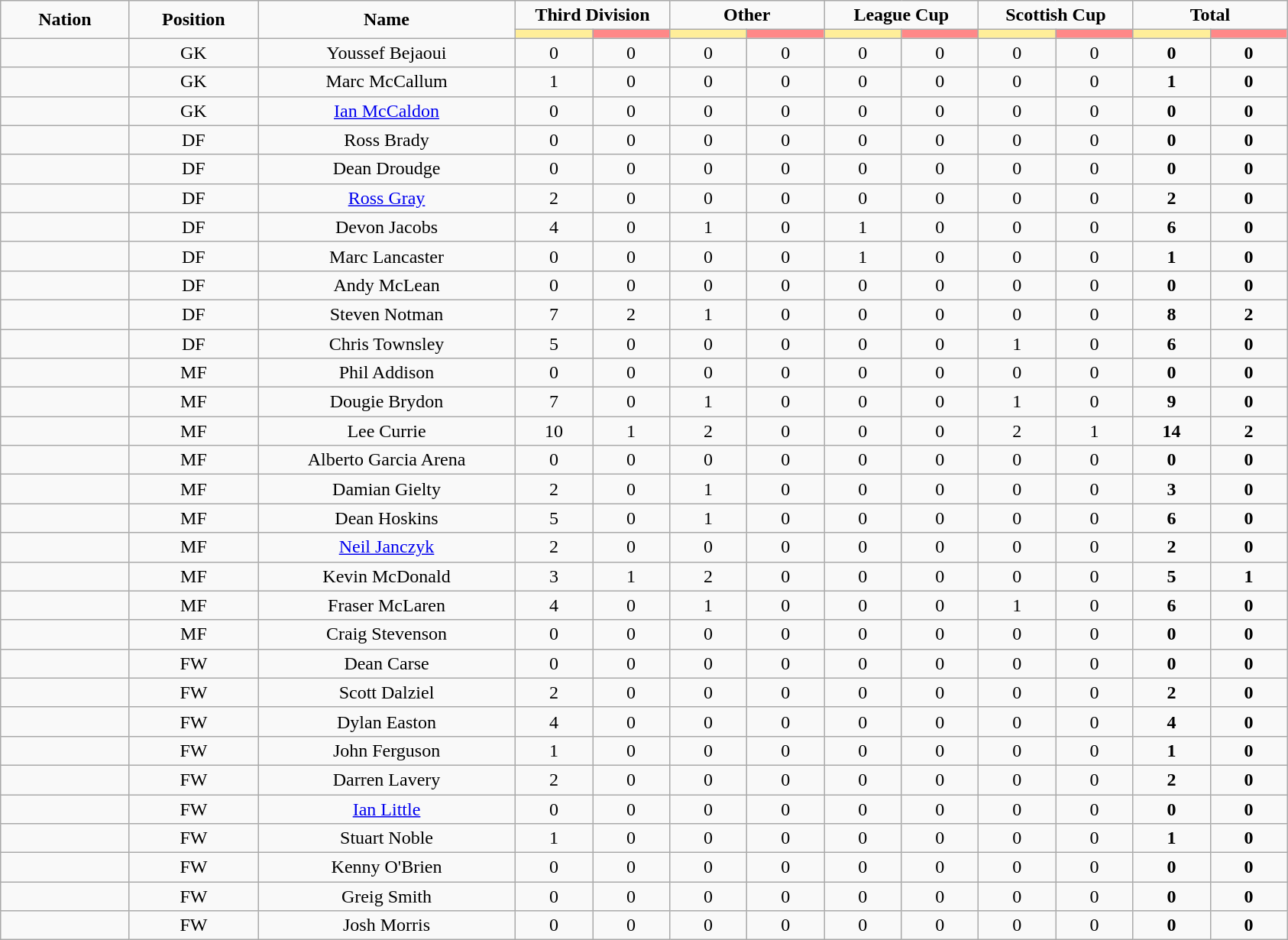<table class="wikitable" style="font-size: 100%; text-align: center;">
<tr>
<td rowspan="2" width="10%" align="center"><strong>Nation</strong></td>
<td rowspan="2" width="10%" align="center"><strong>Position</strong></td>
<td rowspan="2" width="20%" align="center"><strong>Name</strong></td>
<td colspan="2" align="center"><strong>Third Division</strong></td>
<td colspan="2" align="center"><strong>Other</strong></td>
<td colspan="2" align="center"><strong>League Cup</strong></td>
<td colspan="2" align="center"><strong>Scottish Cup</strong></td>
<td colspan="2" align="center"><strong>Total </strong></td>
</tr>
<tr>
<th width=60 style="background: #FFEE99"></th>
<th width=60 style="background: #FF8888"></th>
<th width=60 style="background: #FFEE99"></th>
<th width=60 style="background: #FF8888"></th>
<th width=60 style="background: #FFEE99"></th>
<th width=60 style="background: #FF8888"></th>
<th width=60 style="background: #FFEE99"></th>
<th width=60 style="background: #FF8888"></th>
<th width=60 style="background: #FFEE99"></th>
<th width=60 style="background: #FF8888"></th>
</tr>
<tr>
<td></td>
<td>GK</td>
<td>Youssef Bejaoui</td>
<td>0</td>
<td>0</td>
<td>0</td>
<td>0</td>
<td>0</td>
<td>0</td>
<td>0</td>
<td>0</td>
<td><strong>0</strong></td>
<td><strong>0</strong></td>
</tr>
<tr>
<td></td>
<td>GK</td>
<td>Marc McCallum</td>
<td>1</td>
<td>0</td>
<td>0</td>
<td>0</td>
<td>0</td>
<td>0</td>
<td>0</td>
<td>0</td>
<td><strong>1</strong></td>
<td><strong>0</strong></td>
</tr>
<tr>
<td></td>
<td>GK</td>
<td><a href='#'>Ian McCaldon</a></td>
<td>0</td>
<td>0</td>
<td>0</td>
<td>0</td>
<td>0</td>
<td>0</td>
<td>0</td>
<td>0</td>
<td><strong>0</strong></td>
<td><strong>0</strong></td>
</tr>
<tr>
<td></td>
<td>DF</td>
<td>Ross Brady</td>
<td>0</td>
<td>0</td>
<td>0</td>
<td>0</td>
<td>0</td>
<td>0</td>
<td>0</td>
<td>0</td>
<td><strong>0</strong></td>
<td><strong>0</strong></td>
</tr>
<tr>
<td></td>
<td>DF</td>
<td>Dean Droudge</td>
<td>0</td>
<td>0</td>
<td>0</td>
<td>0</td>
<td>0</td>
<td>0</td>
<td>0</td>
<td>0</td>
<td><strong>0</strong></td>
<td><strong>0</strong></td>
</tr>
<tr>
<td></td>
<td>DF</td>
<td><a href='#'>Ross Gray</a></td>
<td>2</td>
<td>0</td>
<td>0</td>
<td>0</td>
<td>0</td>
<td>0</td>
<td>0</td>
<td>0</td>
<td><strong>2</strong></td>
<td><strong>0</strong></td>
</tr>
<tr>
<td></td>
<td>DF</td>
<td>Devon Jacobs</td>
<td>4</td>
<td>0</td>
<td>1</td>
<td>0</td>
<td>1</td>
<td>0</td>
<td>0</td>
<td>0</td>
<td><strong>6</strong></td>
<td><strong>0</strong></td>
</tr>
<tr>
<td></td>
<td>DF</td>
<td>Marc Lancaster</td>
<td>0</td>
<td>0</td>
<td>0</td>
<td>0</td>
<td>1</td>
<td>0</td>
<td>0</td>
<td>0</td>
<td><strong>1</strong></td>
<td><strong>0</strong></td>
</tr>
<tr>
<td></td>
<td>DF</td>
<td>Andy McLean</td>
<td>0</td>
<td>0</td>
<td>0</td>
<td>0</td>
<td>0</td>
<td>0</td>
<td>0</td>
<td>0</td>
<td><strong>0</strong></td>
<td><strong>0</strong></td>
</tr>
<tr>
<td></td>
<td>DF</td>
<td>Steven Notman</td>
<td>7</td>
<td>2</td>
<td>1</td>
<td>0</td>
<td>0</td>
<td>0</td>
<td>0</td>
<td>0</td>
<td><strong>8</strong></td>
<td><strong>2</strong></td>
</tr>
<tr>
<td></td>
<td>DF</td>
<td>Chris Townsley</td>
<td>5</td>
<td>0</td>
<td>0</td>
<td>0</td>
<td>0</td>
<td>0</td>
<td>1</td>
<td>0</td>
<td><strong>6</strong></td>
<td><strong>0</strong></td>
</tr>
<tr>
<td></td>
<td>MF</td>
<td>Phil Addison</td>
<td>0</td>
<td>0</td>
<td>0</td>
<td>0</td>
<td>0</td>
<td>0</td>
<td>0</td>
<td>0</td>
<td><strong>0</strong></td>
<td><strong>0</strong></td>
</tr>
<tr>
<td></td>
<td>MF</td>
<td>Dougie Brydon</td>
<td>7</td>
<td>0</td>
<td>1</td>
<td>0</td>
<td>0</td>
<td>0</td>
<td>1</td>
<td>0</td>
<td><strong>9</strong></td>
<td><strong>0</strong></td>
</tr>
<tr>
<td></td>
<td>MF</td>
<td>Lee Currie</td>
<td>10</td>
<td>1</td>
<td>2</td>
<td>0</td>
<td>0</td>
<td>0</td>
<td>2</td>
<td>1</td>
<td><strong>14</strong></td>
<td><strong>2</strong></td>
</tr>
<tr>
<td></td>
<td>MF</td>
<td>Alberto Garcia Arena</td>
<td>0</td>
<td>0</td>
<td>0</td>
<td>0</td>
<td>0</td>
<td>0</td>
<td>0</td>
<td>0</td>
<td><strong>0</strong></td>
<td><strong>0</strong></td>
</tr>
<tr>
<td></td>
<td>MF</td>
<td>Damian Gielty</td>
<td>2</td>
<td>0</td>
<td>1</td>
<td>0</td>
<td>0</td>
<td>0</td>
<td>0</td>
<td>0</td>
<td><strong>3</strong></td>
<td><strong>0</strong></td>
</tr>
<tr>
<td></td>
<td>MF</td>
<td>Dean Hoskins</td>
<td>5</td>
<td>0</td>
<td>1</td>
<td>0</td>
<td>0</td>
<td>0</td>
<td>0</td>
<td>0</td>
<td><strong>6</strong></td>
<td><strong>0</strong></td>
</tr>
<tr>
<td></td>
<td>MF</td>
<td><a href='#'>Neil Janczyk</a></td>
<td>2</td>
<td>0</td>
<td>0</td>
<td>0</td>
<td>0</td>
<td>0</td>
<td>0</td>
<td>0</td>
<td><strong>2</strong></td>
<td><strong>0</strong></td>
</tr>
<tr>
<td></td>
<td>MF</td>
<td>Kevin McDonald</td>
<td>3</td>
<td>1</td>
<td>2</td>
<td>0</td>
<td>0</td>
<td>0</td>
<td>0</td>
<td>0</td>
<td><strong>5</strong></td>
<td><strong>1</strong></td>
</tr>
<tr>
<td></td>
<td>MF</td>
<td>Fraser McLaren</td>
<td>4</td>
<td>0</td>
<td>1</td>
<td>0</td>
<td>0</td>
<td>0</td>
<td>1</td>
<td>0</td>
<td><strong>6</strong></td>
<td><strong>0</strong></td>
</tr>
<tr>
<td></td>
<td>MF</td>
<td>Craig Stevenson</td>
<td>0</td>
<td>0</td>
<td>0</td>
<td>0</td>
<td>0</td>
<td>0</td>
<td>0</td>
<td>0</td>
<td><strong>0</strong></td>
<td><strong>0</strong></td>
</tr>
<tr>
<td></td>
<td>FW</td>
<td>Dean Carse</td>
<td>0</td>
<td>0</td>
<td>0</td>
<td>0</td>
<td>0</td>
<td>0</td>
<td>0</td>
<td>0</td>
<td><strong>0</strong></td>
<td><strong>0</strong></td>
</tr>
<tr>
<td></td>
<td>FW</td>
<td>Scott Dalziel</td>
<td>2</td>
<td>0</td>
<td>0</td>
<td>0</td>
<td>0</td>
<td>0</td>
<td>0</td>
<td>0</td>
<td><strong>2</strong></td>
<td><strong>0</strong></td>
</tr>
<tr>
<td></td>
<td>FW</td>
<td>Dylan Easton</td>
<td>4</td>
<td>0</td>
<td>0</td>
<td>0</td>
<td>0</td>
<td>0</td>
<td>0</td>
<td>0</td>
<td><strong>4</strong></td>
<td><strong>0</strong></td>
</tr>
<tr>
<td></td>
<td>FW</td>
<td>John Ferguson</td>
<td>1</td>
<td>0</td>
<td>0</td>
<td>0</td>
<td>0</td>
<td>0</td>
<td>0</td>
<td>0</td>
<td><strong>1</strong></td>
<td><strong>0</strong></td>
</tr>
<tr>
<td></td>
<td>FW</td>
<td>Darren Lavery</td>
<td>2</td>
<td>0</td>
<td>0</td>
<td>0</td>
<td>0</td>
<td>0</td>
<td>0</td>
<td>0</td>
<td><strong>2</strong></td>
<td><strong>0</strong></td>
</tr>
<tr>
<td></td>
<td>FW</td>
<td><a href='#'>Ian Little</a></td>
<td>0</td>
<td>0</td>
<td>0</td>
<td>0</td>
<td>0</td>
<td>0</td>
<td>0</td>
<td>0</td>
<td><strong>0</strong></td>
<td><strong>0</strong></td>
</tr>
<tr>
<td></td>
<td>FW</td>
<td>Stuart Noble</td>
<td>1</td>
<td>0</td>
<td>0</td>
<td>0</td>
<td>0</td>
<td>0</td>
<td>0</td>
<td>0</td>
<td><strong>1</strong></td>
<td><strong>0</strong></td>
</tr>
<tr>
<td></td>
<td>FW</td>
<td>Kenny O'Brien</td>
<td>0</td>
<td>0</td>
<td>0</td>
<td>0</td>
<td>0</td>
<td>0</td>
<td>0</td>
<td>0</td>
<td><strong>0</strong></td>
<td><strong>0</strong></td>
</tr>
<tr>
<td></td>
<td>FW</td>
<td>Greig Smith</td>
<td>0</td>
<td>0</td>
<td>0</td>
<td>0</td>
<td>0</td>
<td>0</td>
<td>0</td>
<td>0</td>
<td><strong>0</strong></td>
<td><strong>0</strong></td>
</tr>
<tr>
<td></td>
<td>FW</td>
<td>Josh Morris</td>
<td>0</td>
<td>0</td>
<td>0</td>
<td>0</td>
<td>0</td>
<td>0</td>
<td>0</td>
<td>0</td>
<td><strong>0</strong></td>
<td><strong>0</strong></td>
</tr>
</table>
